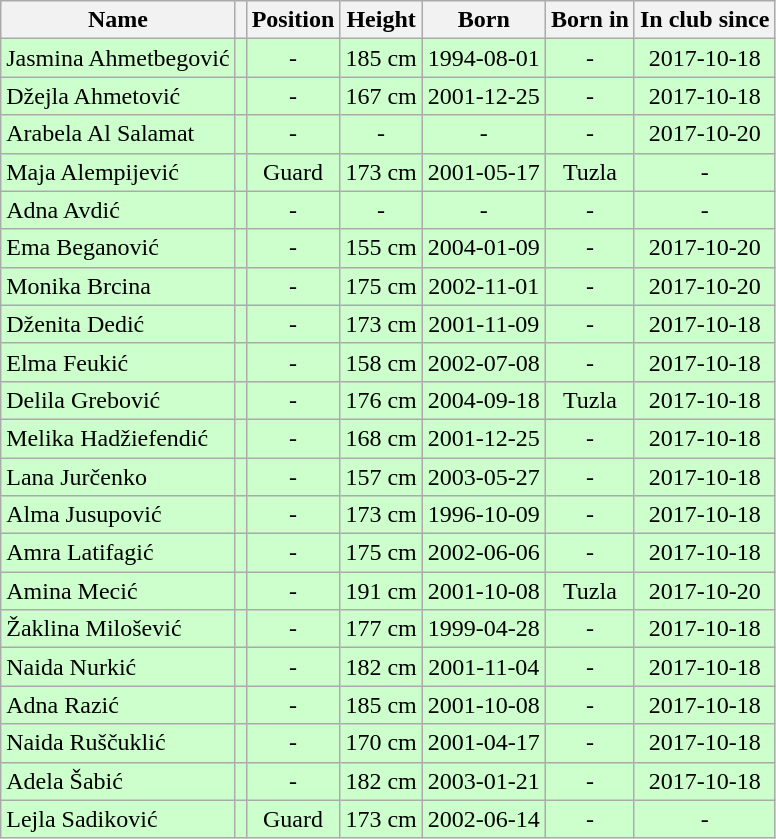<table class="wikitable" style="text-align:center">
<tr>
<th>Name</th>
<th></th>
<th>Position</th>
<th>Height</th>
<th>Born</th>
<th>Born in</th>
<th>In club since</th>
</tr>
<tr bgcolor="#ccffcc">
<td align="left">Jasmina Ahmetbegović</td>
<td></td>
<td>-</td>
<td>185 cm</td>
<td>1994-08-01</td>
<td>-</td>
<td>2017-10-18</td>
</tr>
<tr bgcolor="#ccffcc">
<td align="left">Džejla Ahmetović</td>
<td></td>
<td>-</td>
<td>167 cm</td>
<td>2001-12-25</td>
<td>-</td>
<td>2017-10-18</td>
</tr>
<tr bgcolor="#ccffcc">
<td align="left">Arabela Al Salamat</td>
<td></td>
<td>-</td>
<td>-</td>
<td>-</td>
<td>-</td>
<td>2017-10-20</td>
</tr>
<tr bgcolor="#ccffcc">
<td align="left">Maja Alempijević</td>
<td></td>
<td>Guard</td>
<td>173 cm</td>
<td>2001-05-17</td>
<td>Tuzla</td>
<td>-</td>
</tr>
<tr bgcolor="#ccffcc">
<td align="left">Adna Avdić</td>
<td></td>
<td>-</td>
<td>-</td>
<td>-</td>
<td>-</td>
<td>-</td>
</tr>
<tr bgcolor="#ccffcc">
<td align="left">Ema Beganović</td>
<td></td>
<td>-</td>
<td>155 cm</td>
<td>2004-01-09</td>
<td>-</td>
<td>2017-10-20</td>
</tr>
<tr bgcolor="#ccffcc">
<td align="left">Monika Brcina</td>
<td></td>
<td>-</td>
<td>175 cm</td>
<td>2002-11-01</td>
<td>-</td>
<td>2017-10-20</td>
</tr>
<tr bgcolor="#ccffcc">
<td align="left">Dženita Dedić</td>
<td></td>
<td>-</td>
<td>173 cm</td>
<td>2001-11-09</td>
<td>-</td>
<td>2017-10-18</td>
</tr>
<tr bgcolor="#ccffcc">
<td align="left">Elma Feukić</td>
<td></td>
<td>-</td>
<td>158 cm</td>
<td>2002-07-08</td>
<td>-</td>
<td>2017-10-18</td>
</tr>
<tr bgcolor="#ccffcc">
<td align="left">Delila Grebović</td>
<td></td>
<td>-</td>
<td>176 cm</td>
<td>2004-09-18</td>
<td>Tuzla</td>
<td>2017-10-18</td>
</tr>
<tr bgcolor="#ccffcc">
<td align="left">Melika Hadžiefendić</td>
<td></td>
<td>-</td>
<td>168 cm</td>
<td>2001-12-25</td>
<td>-</td>
<td>2017-10-18</td>
</tr>
<tr bgcolor="#ccffcc">
<td align="left">Lana Jurčenko</td>
<td></td>
<td>-</td>
<td>157 cm</td>
<td>2003-05-27</td>
<td>-</td>
<td>2017-10-18</td>
</tr>
<tr bgcolor="#ccffcc">
<td align="left">Alma Jusupović</td>
<td></td>
<td>-</td>
<td>173 cm</td>
<td>1996-10-09</td>
<td>-</td>
<td>2017-10-18</td>
</tr>
<tr bgcolor="#ccffcc">
<td align="left">Amra Latifagić</td>
<td></td>
<td>-</td>
<td>175 cm</td>
<td>2002-06-06</td>
<td>-</td>
<td>2017-10-18</td>
</tr>
<tr bgcolor="#ccffcc">
<td align="left">Amina Mecić</td>
<td></td>
<td>-</td>
<td>191 cm</td>
<td>2001-10-08</td>
<td>Tuzla</td>
<td>2017-10-20</td>
</tr>
<tr bgcolor="#ccffcc">
<td align="left">Žaklina Milošević</td>
<td></td>
<td>-</td>
<td>177 cm</td>
<td>1999-04-28</td>
<td>-</td>
<td>2017-10-18</td>
</tr>
<tr bgcolor="#ccffcc">
<td align="left">Naida Nurkić</td>
<td></td>
<td>-</td>
<td>182 cm</td>
<td>2001-11-04</td>
<td>-</td>
<td>2017-10-18</td>
</tr>
<tr bgcolor="#ccffcc">
<td align="left">Adna Razić</td>
<td></td>
<td>-</td>
<td>185 cm</td>
<td>2001-10-08</td>
<td>-</td>
<td>2017-10-18</td>
</tr>
<tr bgcolor="#ccffcc">
<td align="left">Naida Ruščuklić</td>
<td></td>
<td>-</td>
<td>170 cm</td>
<td>2001-04-17</td>
<td>-</td>
<td>2017-10-18</td>
</tr>
<tr bgcolor="#ccffcc">
<td align="left">Adela Šabić</td>
<td></td>
<td>-</td>
<td>182 cm</td>
<td>2003-01-21</td>
<td>-</td>
<td>2017-10-18</td>
</tr>
<tr bgcolor="#ccffcc">
<td align="left">Lejla Sadiković</td>
<td></td>
<td>Guard</td>
<td>173 cm</td>
<td>2002-06-14</td>
<td>-</td>
<td>-</td>
</tr>
</table>
